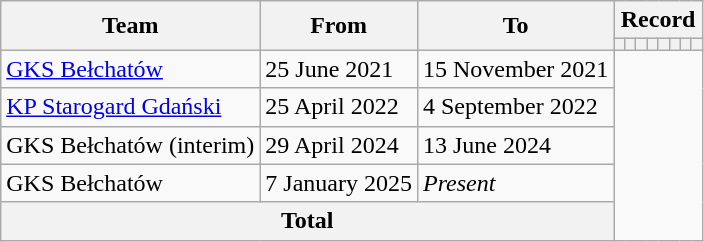<table class="wikitable" style="text-align: center;">
<tr>
<th rowspan="2">Team</th>
<th rowspan="2">From</th>
<th rowspan="2">To</th>
<th colspan="8">Record</th>
</tr>
<tr>
<th></th>
<th></th>
<th></th>
<th></th>
<th></th>
<th></th>
<th></th>
<th></th>
</tr>
<tr>
<td align=left><a href='#'>GKS Bełchatów</a></td>
<td align=left>25 June 2021</td>
<td align=left>15 November 2021<br></td>
</tr>
<tr>
<td align=left><a href='#'>KP Starogard Gdański</a></td>
<td align=left>25 April 2022</td>
<td align=left>4 September 2022<br></td>
</tr>
<tr>
<td align=left>GKS Bełchatów (interim)</td>
<td align=left>29 April 2024</td>
<td align=left>13 June 2024<br></td>
</tr>
<tr>
<td align=left>GKS Bełchatów</td>
<td align=left>7 January 2025</td>
<td align=left><em>Present</em><br></td>
</tr>
<tr>
<th colspan="3">Total<br></th>
</tr>
</table>
